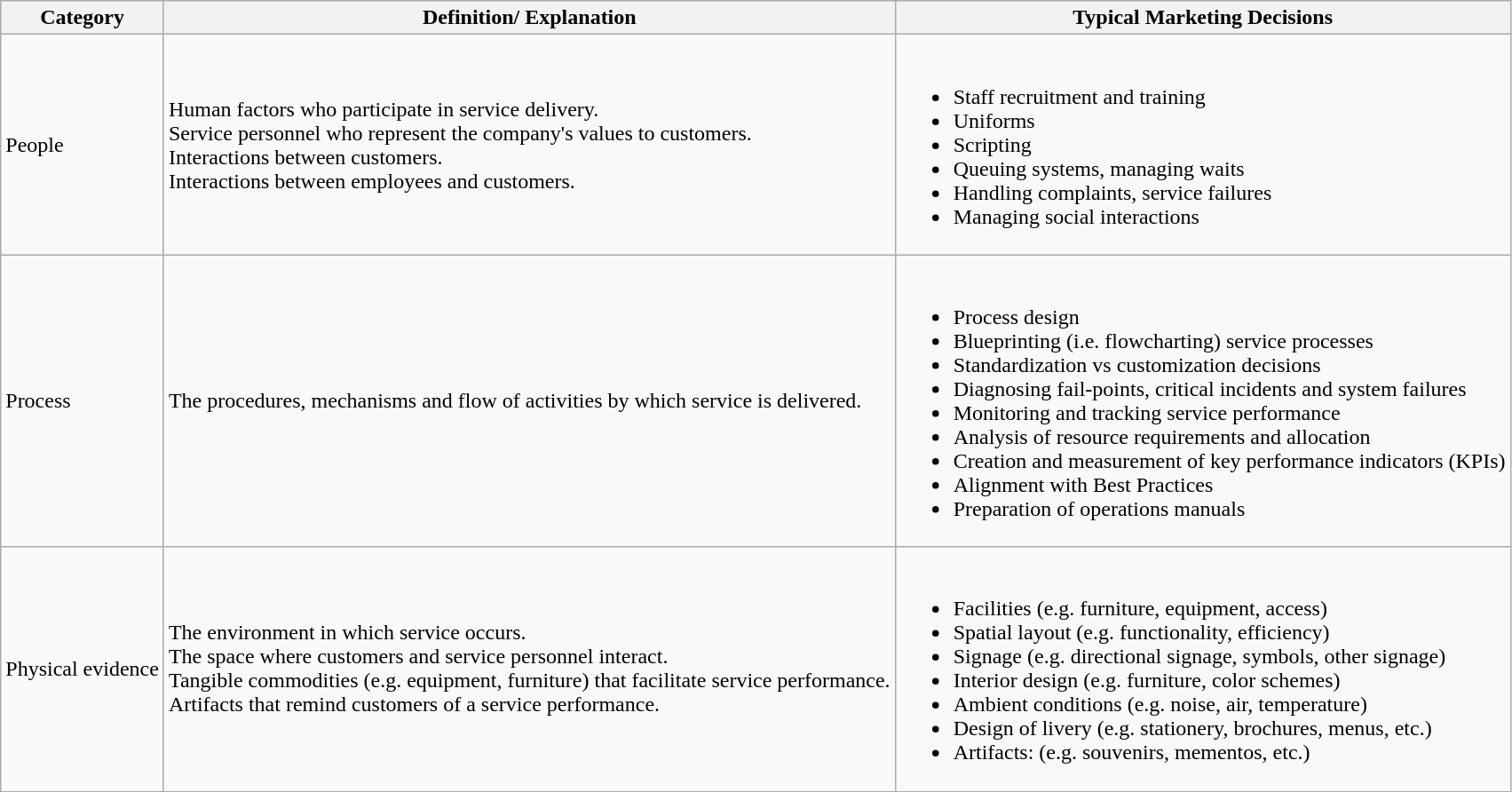<table class="wikitable">
<tr>
<th>Category</th>
<th>Definition/ Explanation</th>
<th>Typical Marketing Decisions</th>
</tr>
<tr>
<td>People</td>
<td>Human factors who participate in service delivery.<br>Service personnel who represent the company's values to customers.<br>Interactions between customers.<br>Interactions between employees and customers.</td>
<td><br><ul><li>Staff recruitment and training</li><li>Uniforms</li><li>Scripting</li><li>Queuing systems, managing waits</li><li>Handling complaints, service failures</li><li>Managing social interactions</li></ul></td>
</tr>
<tr>
<td>Process</td>
<td>The procedures, mechanisms and flow of activities by which service is delivered.</td>
<td><br><ul><li>Process design</li><li>Blueprinting (i.e. flowcharting) service processes</li><li>Standardization vs customization decisions</li><li>Diagnosing fail-points, critical incidents and system failures</li><li>Monitoring and tracking service performance</li><li>Analysis of resource requirements and allocation</li><li>Creation and measurement of key performance indicators (KPIs)</li><li>Alignment with Best Practices</li><li>Preparation of operations manuals</li></ul></td>
</tr>
<tr>
<td>Physical evidence</td>
<td>The environment in which service occurs.<br>The space where customers and service personnel interact.<br>Tangible commodities (e.g. equipment, furniture) that facilitate service performance.<br>Artifacts that remind customers of a service performance.</td>
<td><br><ul><li>Facilities (e.g. furniture, equipment, access)</li><li>Spatial layout (e.g. functionality, efficiency)</li><li>Signage (e.g. directional signage, symbols, other signage)</li><li>Interior design  (e.g. furniture, color schemes)</li><li>Ambient conditions (e.g. noise, air, temperature)</li><li>Design of livery (e.g. stationery, brochures, menus, etc.)</li><li>Artifacts: (e.g. souvenirs, mementos, etc.)</li></ul></td>
</tr>
</table>
